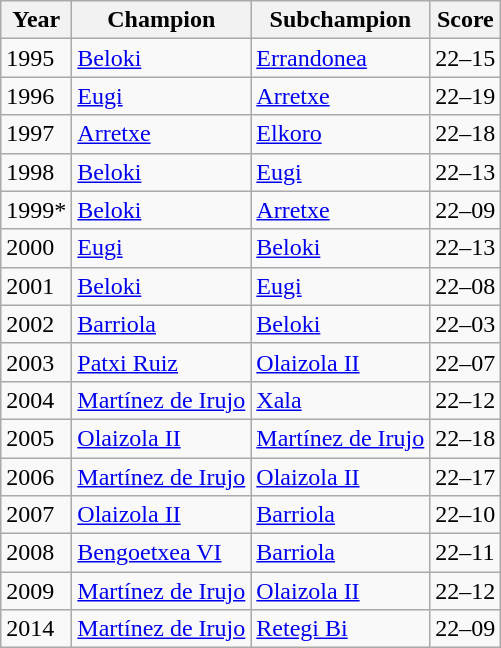<table class="wikitable">
<tr>
<th>Year</th>
<th>Champion</th>
<th>Subchampion</th>
<th>Score</th>
</tr>
<tr>
<td>1995</td>
<td><a href='#'>Beloki</a></td>
<td><a href='#'>Errandonea</a></td>
<td>22–15</td>
</tr>
<tr>
<td>1996</td>
<td><a href='#'>Eugi</a></td>
<td><a href='#'>Arretxe</a></td>
<td>22–19</td>
</tr>
<tr>
<td>1997</td>
<td><a href='#'>Arretxe</a></td>
<td><a href='#'>Elkoro</a></td>
<td>22–18</td>
</tr>
<tr>
<td>1998</td>
<td><a href='#'>Beloki</a></td>
<td><a href='#'>Eugi</a></td>
<td>22–13</td>
</tr>
<tr>
<td>1999*</td>
<td><a href='#'>Beloki</a></td>
<td><a href='#'>Arretxe</a></td>
<td>22–09</td>
</tr>
<tr>
<td>2000</td>
<td><a href='#'>Eugi</a></td>
<td><a href='#'>Beloki</a></td>
<td>22–13</td>
</tr>
<tr>
<td>2001</td>
<td><a href='#'>Beloki</a></td>
<td><a href='#'>Eugi</a></td>
<td>22–08</td>
</tr>
<tr>
<td>2002</td>
<td><a href='#'>Barriola</a></td>
<td><a href='#'>Beloki</a></td>
<td>22–03</td>
</tr>
<tr>
<td>2003</td>
<td><a href='#'>Patxi Ruiz</a></td>
<td><a href='#'>Olaizola II</a></td>
<td>22–07</td>
</tr>
<tr>
<td>2004</td>
<td><a href='#'>Martínez de Irujo</a></td>
<td><a href='#'>Xala</a></td>
<td>22–12</td>
</tr>
<tr>
<td>2005</td>
<td><a href='#'>Olaizola II</a></td>
<td><a href='#'>Martínez de Irujo</a></td>
<td>22–18</td>
</tr>
<tr>
<td>2006</td>
<td><a href='#'>Martínez de Irujo</a></td>
<td><a href='#'>Olaizola II</a></td>
<td>22–17</td>
</tr>
<tr>
<td>2007</td>
<td><a href='#'>Olaizola II</a></td>
<td><a href='#'>Barriola</a></td>
<td>22–10</td>
</tr>
<tr>
<td>2008</td>
<td><a href='#'>Bengoetxea VI</a></td>
<td><a href='#'>Barriola</a></td>
<td>22–11</td>
</tr>
<tr>
<td>2009</td>
<td><a href='#'>Martínez de Irujo</a></td>
<td><a href='#'>Olaizola II</a></td>
<td>22–12</td>
</tr>
<tr>
<td>2014</td>
<td><a href='#'>Martínez de Irujo</a></td>
<td><a href='#'>Retegi Bi</a></td>
<td>22–09</td>
</tr>
</table>
